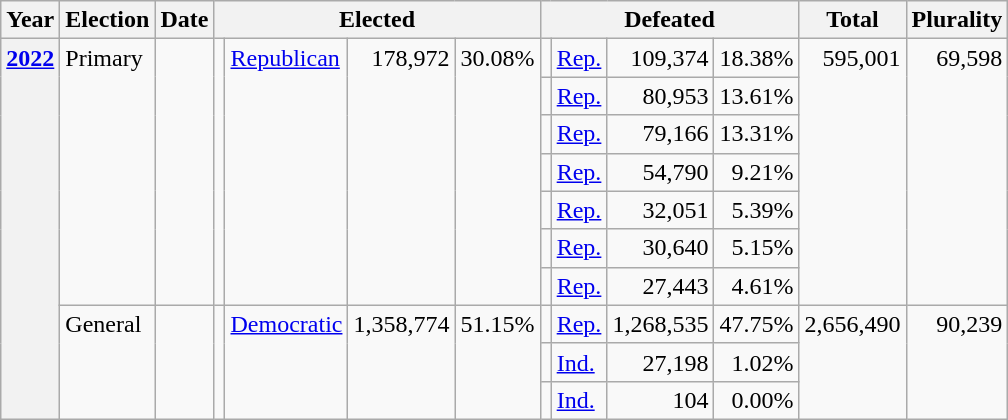<table class="wikitable">
<tr>
<th>Year</th>
<th>Election</th>
<th>Date</th>
<th colspan="4">Elected</th>
<th colspan="4">Defeated</th>
<th>Total</th>
<th>Plurality</th>
</tr>
<tr>
<th rowspan="10" valign="top"><a href='#'>2022</a></th>
<td rowspan="7" valign="top">Primary</td>
<td rowspan="7" valign="top"></td>
<td rowspan="7" valign="top"></td>
<td valign="top" rowspan="7" ><a href='#'>Republican</a></td>
<td rowspan="7" valign="top" align="right">178,972</td>
<td rowspan="7" valign="top" align="right">30.08%</td>
<td valign="top"></td>
<td valign="top" ><a href='#'>Rep.</a></td>
<td valign="top" align="right">109,374</td>
<td valign="top" align="right">18.38%</td>
<td rowspan="7" valign="top" align="right">595,001</td>
<td rowspan="7" valign="top" align="right">69,598</td>
</tr>
<tr>
<td valign="top"></td>
<td valign="top" ><a href='#'>Rep.</a></td>
<td valign="top" align="right">80,953</td>
<td valign="top" align="right">13.61%</td>
</tr>
<tr>
<td valign="top"></td>
<td valign="top" ><a href='#'>Rep.</a></td>
<td valign="top" align="right">79,166</td>
<td valign="top" align="right">13.31%</td>
</tr>
<tr>
<td valign="top"></td>
<td valign="top" ><a href='#'>Rep.</a></td>
<td valign="top" align="right">54,790</td>
<td valign="top" align="right">9.21%</td>
</tr>
<tr>
<td valign="top"></td>
<td valign="top" ><a href='#'>Rep.</a></td>
<td valign="top" align="right">32,051</td>
<td valign="top" align="right">5.39%</td>
</tr>
<tr>
<td valign="top"></td>
<td valign="top" ><a href='#'>Rep.</a></td>
<td valign="top" align="right">30,640</td>
<td valign="top" align="right">5.15%</td>
</tr>
<tr>
<td valign="top"></td>
<td valign="top" ><a href='#'>Rep.</a></td>
<td valign="top" align="right">27,443</td>
<td valign="top" align="right">4.61%</td>
</tr>
<tr>
<td rowspan="3" valign="top">General</td>
<td rowspan="3" valign="top"></td>
<td rowspan="3" valign="top"></td>
<td rowspan="3" valign="top" ><a href='#'>Democratic</a></td>
<td rowspan="3" valign="top" align="right">1,358,774</td>
<td rowspan="3" valign="top" align="right">51.15%</td>
<td valign="top"></td>
<td valign="top" ><a href='#'>Rep.</a></td>
<td valign="top" align="right">1,268,535</td>
<td valign="top" align="right">47.75%</td>
<td rowspan="3" valign="top" align="right">2,656,490</td>
<td rowspan="3" valign="top" align="right">90,239</td>
</tr>
<tr>
<td valign="top"></td>
<td valign="top" ><a href='#'>Ind.</a></td>
<td valign="top" align="right">27,198</td>
<td valign="top" align="right">1.02%</td>
</tr>
<tr>
<td valign="top"></td>
<td valign="top" ><a href='#'>Ind.</a></td>
<td valign="top" align="right">104</td>
<td valign="top" align="right">0.00%</td>
</tr>
</table>
